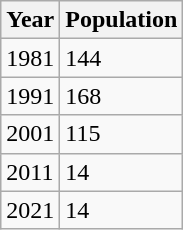<table class="wikitable">
<tr>
<th>Year</th>
<th>Population</th>
</tr>
<tr>
<td>1981</td>
<td>144</td>
</tr>
<tr>
<td>1991</td>
<td>168</td>
</tr>
<tr>
<td>2001</td>
<td>115</td>
</tr>
<tr>
<td>2011</td>
<td>14</td>
</tr>
<tr>
<td>2021</td>
<td>14</td>
</tr>
</table>
